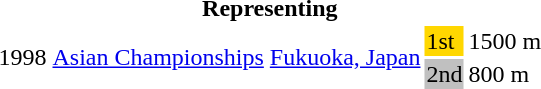<table>
<tr>
<th colspan="5">Representing </th>
</tr>
<tr>
<td rowspan="2">1998</td>
<td rowspan="2"><a href='#'>Asian Championships</a></td>
<td rowspan="2"><a href='#'>Fukuoka, Japan</a></td>
<td bgcolor="gold">1st</td>
<td>1500 m</td>
</tr>
<tr>
<td bgcolor="silver">2nd</td>
<td>800 m</td>
</tr>
</table>
